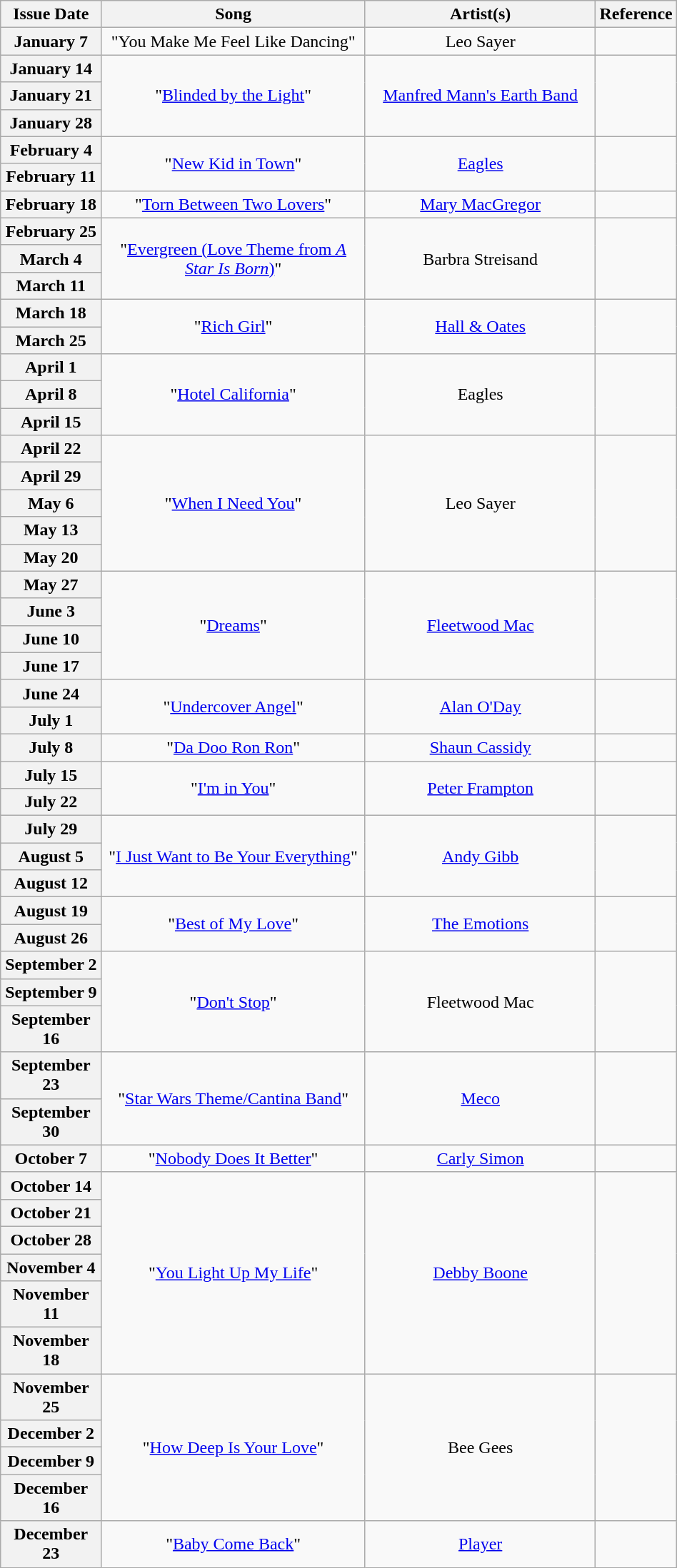<table class="wikitable plainrowheaders" style="text-align: center" width="50%">
<tr>
<th width=15%>Issue Date</th>
<th width=40%>Song</th>
<th width=35%>Artist(s)</th>
<th width=10%>Reference</th>
</tr>
<tr>
<th scope="row">January 7</th>
<td>"You Make Me Feel Like Dancing"</td>
<td>Leo Sayer</td>
<td></td>
</tr>
<tr>
<th scope="row">January 14</th>
<td rowspan="3">"<a href='#'>Blinded by the Light</a>"</td>
<td rowspan="3"><a href='#'>Manfred Mann's Earth Band</a></td>
<td rowspan="3"></td>
</tr>
<tr>
<th scope="row">January 21</th>
</tr>
<tr>
<th scope="row">January 28</th>
</tr>
<tr>
<th scope="row">February 4</th>
<td rowspan="2">"<a href='#'>New Kid in Town</a>"</td>
<td rowspan="2"><a href='#'>Eagles</a></td>
<td rowspan="2"></td>
</tr>
<tr>
<th scope="row">February 11</th>
</tr>
<tr>
<th scope="row">February 18</th>
<td>"<a href='#'>Torn Between Two Lovers</a>"</td>
<td><a href='#'>Mary MacGregor</a></td>
<td></td>
</tr>
<tr>
<th scope="row">February 25</th>
<td rowspan="3">"<a href='#'>Evergreen (Love Theme from <em>A Star Is Born</em>)</a>"</td>
<td rowspan="3">Barbra Streisand</td>
<td rowspan="3"></td>
</tr>
<tr>
<th scope="row">March 4</th>
</tr>
<tr>
<th scope="row">March 11</th>
</tr>
<tr>
<th scope="row">March 18</th>
<td rowspan="2">"<a href='#'>Rich Girl</a>"</td>
<td rowspan="2"><a href='#'>Hall & Oates</a></td>
<td rowspan="2"></td>
</tr>
<tr>
<th scope="row">March 25</th>
</tr>
<tr>
<th scope="row">April 1</th>
<td rowspan="3">"<a href='#'>Hotel California</a>"</td>
<td rowspan="3">Eagles</td>
<td rowspan="3"></td>
</tr>
<tr>
<th scope="row">April 8</th>
</tr>
<tr>
<th scope="row">April 15</th>
</tr>
<tr>
<th scope="row">April 22</th>
<td rowspan="5">"<a href='#'>When I Need You</a>"</td>
<td rowspan="5">Leo Sayer</td>
<td rowspan="5"></td>
</tr>
<tr>
<th scope="row">April 29</th>
</tr>
<tr>
<th scope="row">May 6</th>
</tr>
<tr>
<th scope="row">May 13</th>
</tr>
<tr>
<th scope="row">May 20</th>
</tr>
<tr>
<th scope="row">May 27</th>
<td rowspan="4">"<a href='#'>Dreams</a>"</td>
<td rowspan="4"><a href='#'>Fleetwood Mac</a></td>
<td rowspan="4"></td>
</tr>
<tr>
<th scope="row">June 3</th>
</tr>
<tr>
<th scope="row">June 10</th>
</tr>
<tr>
<th scope="row">June 17</th>
</tr>
<tr>
<th scope="row">June 24</th>
<td rowspan="2">"<a href='#'>Undercover Angel</a>"</td>
<td rowspan="2"><a href='#'>Alan O'Day</a></td>
<td rowspan="2"></td>
</tr>
<tr>
<th scope="row">July 1</th>
</tr>
<tr>
<th scope="row">July 8</th>
<td>"<a href='#'>Da Doo Ron Ron</a>"</td>
<td><a href='#'>Shaun Cassidy</a></td>
<td></td>
</tr>
<tr>
<th scope="row">July 15</th>
<td rowspan="2">"<a href='#'>I'm in You</a>"</td>
<td rowspan="2"><a href='#'>Peter Frampton</a></td>
<td rowspan="2"></td>
</tr>
<tr>
<th scope="row">July 22</th>
</tr>
<tr>
<th scope="row">July 29</th>
<td rowspan="3">"<a href='#'>I Just Want to Be Your Everything</a>"</td>
<td rowspan="3"><a href='#'>Andy Gibb</a></td>
<td rowspan="3"></td>
</tr>
<tr>
<th scope="row">August 5</th>
</tr>
<tr>
<th scope="row">August 12</th>
</tr>
<tr>
<th scope="row">August 19</th>
<td rowspan="2">"<a href='#'>Best of My Love</a>"</td>
<td rowspan="2"><a href='#'>The Emotions</a></td>
<td rowspan="2"></td>
</tr>
<tr>
<th scope="row">August 26</th>
</tr>
<tr>
<th scope="row">September 2</th>
<td rowspan="3">"<a href='#'>Don't Stop</a>"</td>
<td rowspan="3">Fleetwood Mac</td>
<td rowspan="3"></td>
</tr>
<tr>
<th scope="row">September 9</th>
</tr>
<tr>
<th scope="row">September 16</th>
</tr>
<tr>
<th scope="row">September 23</th>
<td rowspan="2">"<a href='#'>Star Wars Theme/Cantina Band</a>"</td>
<td rowspan="2"><a href='#'>Meco</a></td>
<td rowspan="2"></td>
</tr>
<tr>
<th scope="row">September 30</th>
</tr>
<tr>
<th scope="row">October 7</th>
<td>"<a href='#'>Nobody Does It Better</a>"</td>
<td><a href='#'>Carly Simon</a></td>
<td></td>
</tr>
<tr>
<th scope="row">October 14</th>
<td rowspan="6">"<a href='#'>You Light Up My Life</a>"</td>
<td rowspan="6"><a href='#'>Debby Boone</a></td>
<td rowspan="6"></td>
</tr>
<tr>
<th scope="row">October 21</th>
</tr>
<tr>
<th scope="row">October 28</th>
</tr>
<tr>
<th scope="row">November 4</th>
</tr>
<tr>
<th scope="row">November 11</th>
</tr>
<tr>
<th scope="row">November 18</th>
</tr>
<tr>
<th scope="row">November 25</th>
<td rowspan="4">"<a href='#'>How Deep Is Your Love</a>"</td>
<td rowspan="4">Bee Gees</td>
<td rowspan="4"></td>
</tr>
<tr>
<th scope="row">December 2</th>
</tr>
<tr>
<th scope="row">December 9</th>
</tr>
<tr>
<th scope="row">December 16</th>
</tr>
<tr>
<th scope="row">December 23</th>
<td>"<a href='#'>Baby Come Back</a>"</td>
<td><a href='#'>Player</a></td>
<td></td>
</tr>
</table>
